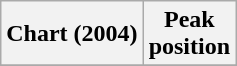<table class="wikitable sortable plainrowheaders" style="text-align:center">
<tr>
<th scope="col">Chart (2004)</th>
<th scope="col">Peak<br>position</th>
</tr>
<tr>
</tr>
</table>
